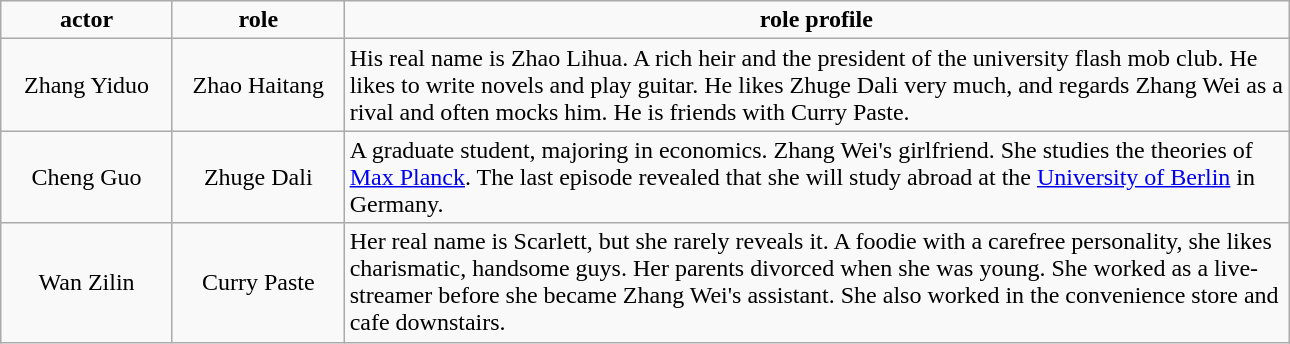<table class="wikitable" width="68%" style="text-align:center">
<tr>
<td style="width:10%"><strong>actor</strong></td>
<td style="width:10%"><strong>role</strong></td>
<td style="width:55%"><strong>role profile</strong></td>
</tr>
<tr>
<td>Zhang Yiduo</td>
<td>Zhao Haitang</td>
<td align="left">His real name is Zhao Lihua. A rich heir and the president of the university flash mob club. He likes to write novels and play guitar. He likes Zhuge Dali very much, and regards Zhang Wei as a rival and often mocks him. He is friends with Curry Paste.</td>
</tr>
<tr>
<td>Cheng Guo</td>
<td>Zhuge Dali</td>
<td align="left">A graduate student, majoring in economics. Zhang Wei's girlfriend. She studies the theories of <a href='#'>Max Planck</a>. The last episode revealed that she will study abroad at the <a href='#'>University of Berlin</a> in Germany.</td>
</tr>
<tr>
<td>Wan Zilin</td>
<td>Curry Paste</td>
<td align="left">Her real name is Scarlett, but she rarely reveals it. A foodie with a carefree personality, she likes charismatic, handsome guys. Her parents divorced when she was young. She worked as a live-streamer before she became Zhang Wei's assistant. She also worked in the convenience store and cafe downstairs.</td>
</tr>
</table>
